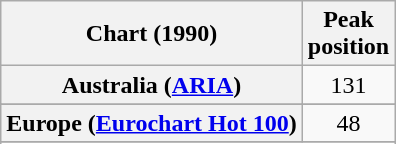<table class="wikitable sortable plainrowheaders" style="text-align:center">
<tr>
<th>Chart (1990)</th>
<th>Peak<br>position</th>
</tr>
<tr>
<th scope="row">Australia (<a href='#'>ARIA</a>)</th>
<td>131</td>
</tr>
<tr>
</tr>
<tr>
<th scope="row">Europe (<a href='#'>Eurochart Hot 100</a>)</th>
<td>48</td>
</tr>
<tr>
</tr>
<tr>
</tr>
<tr>
</tr>
<tr>
</tr>
<tr>
</tr>
<tr>
</tr>
</table>
